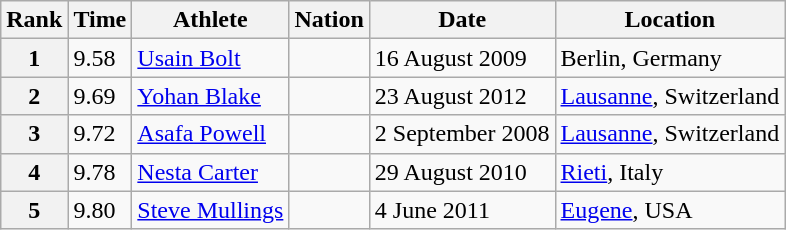<table class="wikitable">
<tr>
<th>Rank</th>
<th>Time</th>
<th>Athlete</th>
<th>Nation</th>
<th>Date</th>
<th>Location</th>
</tr>
<tr>
<th rowspan=1>1</th>
<td>9.58</td>
<td><a href='#'>Usain Bolt</a></td>
<td></td>
<td>16 August 2009</td>
<td>Berlin, Germany</td>
</tr>
<tr>
<th rowspan=1>2</th>
<td>9.69</td>
<td><a href='#'>Yohan Blake</a></td>
<td></td>
<td>23 August 2012</td>
<td><a href='#'>Lausanne</a>, Switzerland</td>
</tr>
<tr>
<th rowspan=1>3</th>
<td>9.72</td>
<td><a href='#'>Asafa Powell</a></td>
<td></td>
<td>2 September 2008</td>
<td><a href='#'>Lausanne</a>, Switzerland</td>
</tr>
<tr>
<th rowspan=1>4</th>
<td>9.78</td>
<td><a href='#'>Nesta Carter</a></td>
<td></td>
<td>29 August 2010</td>
<td><a href='#'>Rieti</a>, Italy</td>
</tr>
<tr>
<th rowspan=1>5</th>
<td>9.80</td>
<td><a href='#'>Steve Mullings</a></td>
<td></td>
<td>4 June 2011</td>
<td><a href='#'>Eugene</a>, USA</td>
</tr>
</table>
